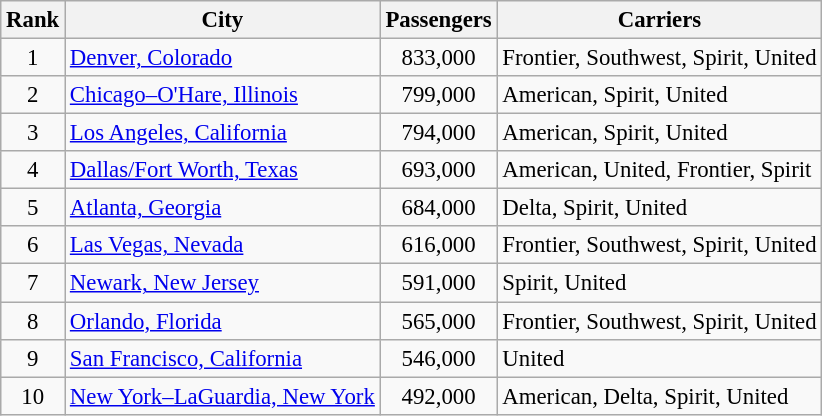<table class="wikitable sortable" style="font-size: 95%;">
<tr>
<th>Rank</th>
<th>City</th>
<th>Passengers</th>
<th>Carriers</th>
</tr>
<tr>
<td style="text-align:center;">1</td>
<td><a href='#'>Denver, Colorado</a></td>
<td style="text-align:center;">833,000</td>
<td>Frontier, Southwest, Spirit, United</td>
</tr>
<tr>
<td style="text-align:center;">2</td>
<td><a href='#'>Chicago–O'Hare, Illinois</a></td>
<td style="text-align:center;">799,000</td>
<td>American, Spirit, United</td>
</tr>
<tr>
<td style="text-align:center;">3</td>
<td><a href='#'>Los Angeles, California</a></td>
<td style="text-align:center;">794,000</td>
<td>American, Spirit, United</td>
</tr>
<tr>
<td style="text-align:center;">4</td>
<td><a href='#'>Dallas/Fort Worth, Texas</a></td>
<td style="text-align:center;">693,000</td>
<td>American, United, Frontier, Spirit</td>
</tr>
<tr>
<td style="text-align:center;">5</td>
<td><a href='#'>Atlanta, Georgia</a></td>
<td style="text-align:center;">684,000</td>
<td>Delta, Spirit, United</td>
</tr>
<tr>
<td style="text-align:center;">6</td>
<td><a href='#'>Las Vegas, Nevada</a></td>
<td style="text-align:center;">616,000</td>
<td>Frontier, Southwest, Spirit, United</td>
</tr>
<tr>
<td style="text-align:center;">7</td>
<td><a href='#'>Newark, New Jersey</a></td>
<td style="text-align:center;">591,000</td>
<td>Spirit, United</td>
</tr>
<tr>
<td style="text-align:center;">8</td>
<td><a href='#'>Orlando, Florida</a></td>
<td style="text-align:center;">565,000</td>
<td>Frontier, Southwest, Spirit, United</td>
</tr>
<tr>
<td style="text-align:center;">9</td>
<td><a href='#'>San Francisco, California</a></td>
<td style="text-align:center;">546,000</td>
<td>United</td>
</tr>
<tr>
<td style="text-align:center;">10</td>
<td><a href='#'>New York–LaGuardia, New York</a></td>
<td style="text-align:center;">492,000</td>
<td>American, Delta, Spirit, United</td>
</tr>
</table>
